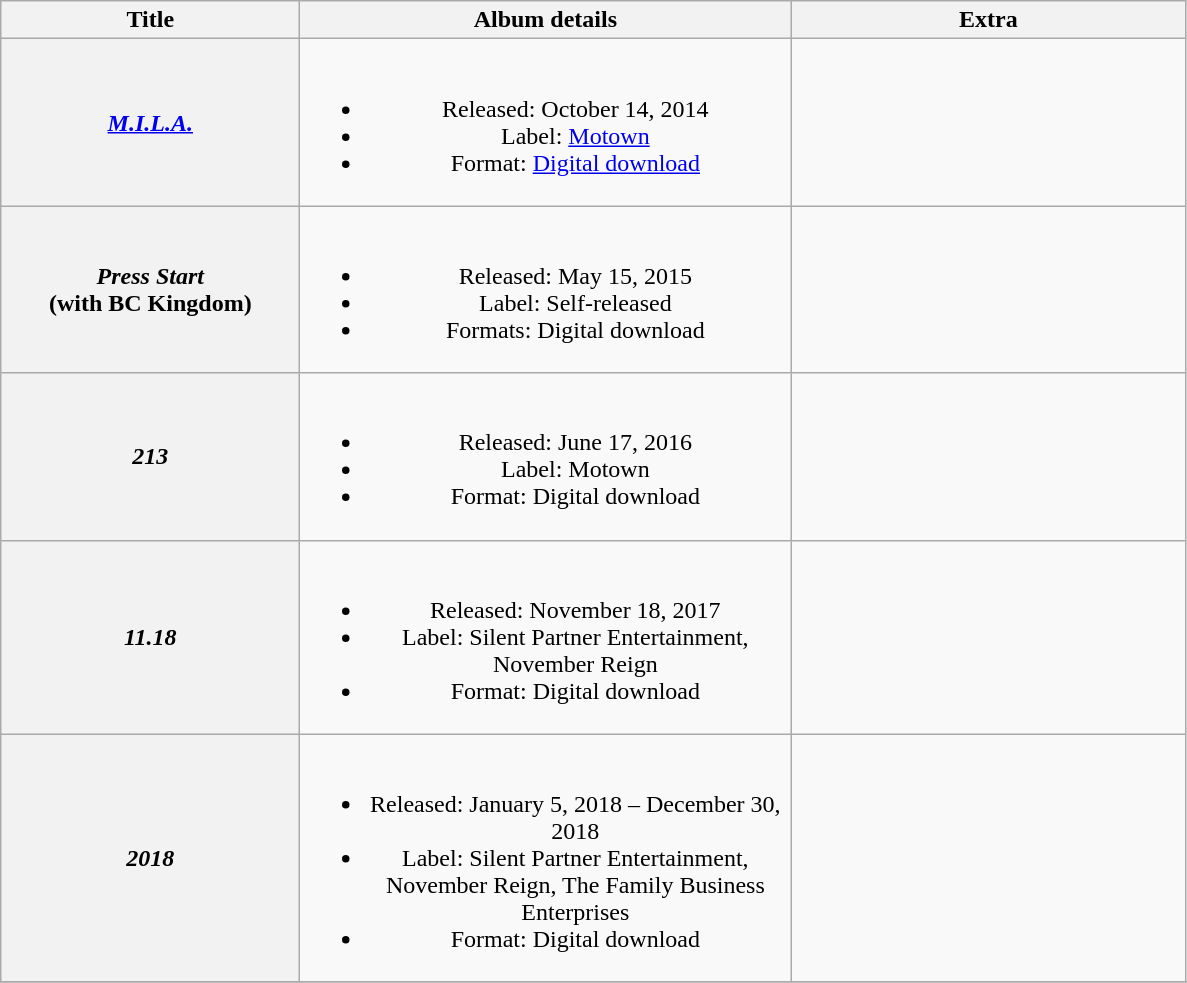<table class="wikitable plainrowheaders" style="text-align:center;">
<tr>
<th rowspan="1" style="width:12em;">Title</th>
<th rowspan="1" style="width:20em;">Album details</th>
<th rowspan="1" style="width:16em;">Extra</th>
</tr>
<tr>
<th scope="row"><em><a href='#'>M.I.L.A.</a></em></th>
<td><br><ul><li>Released: October 14, 2014</li><li>Label: <a href='#'>Motown</a></li><li>Format: <a href='#'>Digital download</a></li></ul></td>
<td></td>
</tr>
<tr>
<th scope="row"><em>Press Start</em><br><span>(with BC Kingdom)</span></th>
<td><br><ul><li>Released: May 15, 2015</li><li>Label: Self-released</li><li>Formats: Digital download</li></ul></td>
</tr>
<tr>
<th scope="row"><em>213</em></th>
<td><br><ul><li>Released: June 17, 2016</li><li>Label: Motown</li><li>Format: Digital download</li></ul></td>
<td></td>
</tr>
<tr>
<th scope="row"><em>11.18</em></th>
<td><br><ul><li>Released: November 18, 2017</li><li>Label: Silent Partner Entertainment, November Reign</li><li>Format: Digital download</li></ul></td>
<td></td>
</tr>
<tr>
<th scope="row"><em>2018</em></th>
<td><br><ul><li>Released: January 5, 2018 – December 30, 2018</li><li>Label: Silent Partner Entertainment, November Reign, The Family Business Enterprises</li><li>Format: Digital download</li></ul></td>
<td></td>
</tr>
<tr>
</tr>
</table>
